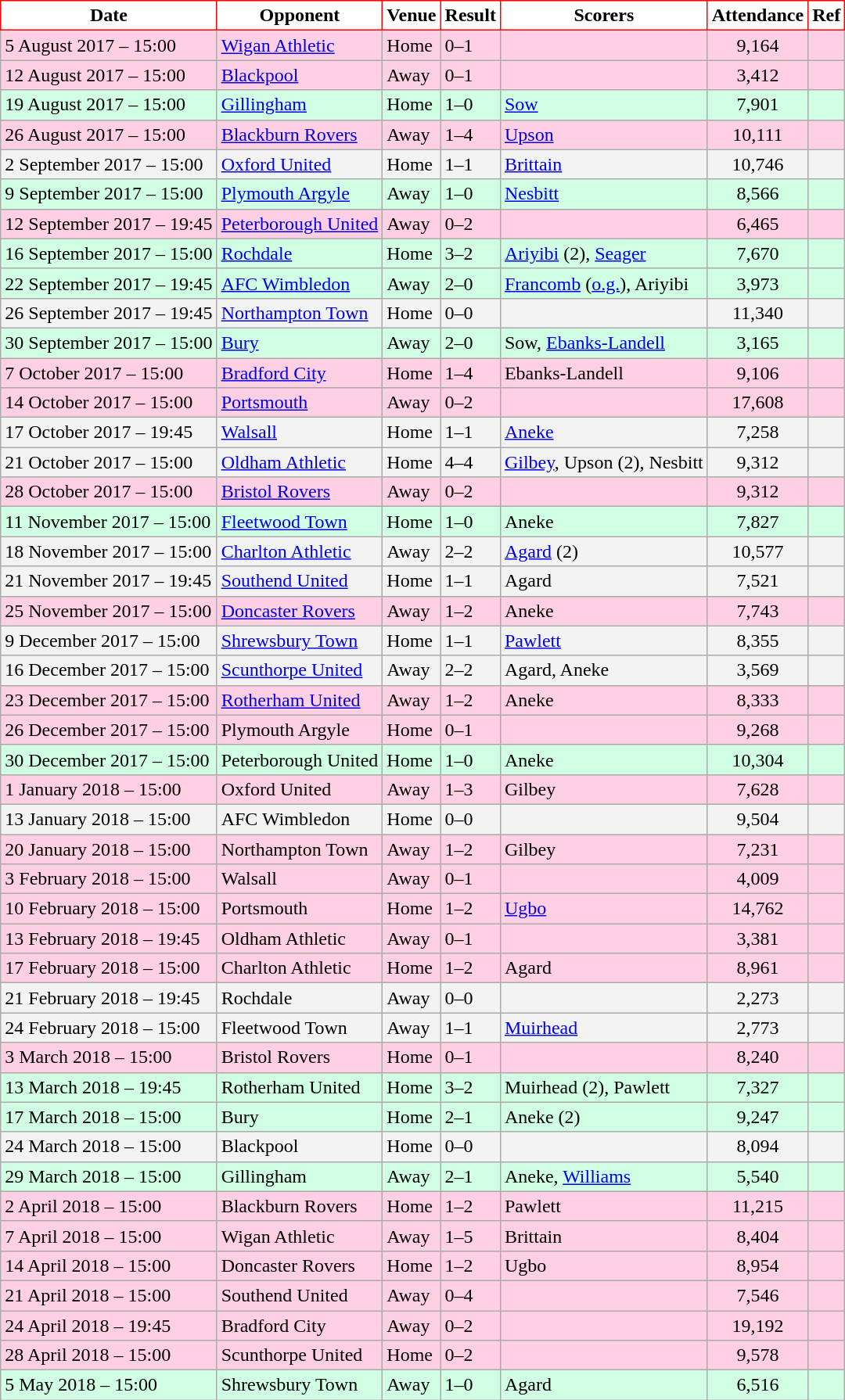<table class="wikitable">
<tr>
<th style="background:#FFFFFF; color:black; border:1px solid red;">Date</th>
<th style="background:#FFFFFF; color:black; border:1px solid red;">Opponent</th>
<th style="background:#FFFFFF; color:black; border:1px solid red;">Venue</th>
<th style="background:#FFFFFF; color:black; border:1px solid red;">Result</th>
<th style="background:#FFFFFF; color:black; border:1px solid red;">Scorers</th>
<th style="background:#FFFFFF; color:black; border:1px solid red;">Attendance</th>
<th style="background:#FFFFFF; color:black; border:1px solid red;">Ref</th>
</tr>
<tr bgcolor = "#ffd0e3">
<td>5 August 2017 – 15:00</td>
<td><a href='#'>Wigan Athletic</a></td>
<td>Home</td>
<td>0–1</td>
<td> </td>
<td align="center">9,164</td>
<td></td>
</tr>
<tr bgcolor = "#ffd0e3">
<td>12 August 2017 – 15:00</td>
<td><a href='#'>Blackpool</a></td>
<td>Away</td>
<td>0–1</td>
<td> </td>
<td align="center">3,412</td>
<td></td>
</tr>
<tr bgcolor = "#d0ffe3">
<td>19 August 2017 – 15:00</td>
<td><a href='#'>Gillingham</a></td>
<td>Home</td>
<td>1–0</td>
<td><a href='#'>Sow</a></td>
<td align="center">7,901</td>
<td></td>
</tr>
<tr bgcolor = "#ffd0e3">
<td>26 August 2017 – 15:00</td>
<td><a href='#'>Blackburn Rovers</a></td>
<td>Away</td>
<td>1–4</td>
<td><a href='#'>Upson</a></td>
<td align="center">10,111</td>
<td></td>
</tr>
<tr bgcolor = "#f3f3f3">
<td>2 September 2017 – 15:00</td>
<td><a href='#'>Oxford United</a></td>
<td>Home</td>
<td>1–1</td>
<td><a href='#'>Brittain</a></td>
<td align="center">10,746</td>
<td></td>
</tr>
<tr bgcolor = "#d0ffe3">
<td>9 September 2017 – 15:00</td>
<td><a href='#'>Plymouth Argyle</a></td>
<td>Away</td>
<td>1–0</td>
<td><a href='#'>Nesbitt</a></td>
<td align="center">8,566</td>
<td></td>
</tr>
<tr bgcolor = "#ffd0e3">
<td>12 September 2017 – 19:45</td>
<td><a href='#'>Peterborough United</a></td>
<td>Away</td>
<td>0–2</td>
<td> </td>
<td align="center">6,465</td>
<td></td>
</tr>
<tr bgcolor = "#d0ffe3">
<td>16 September 2017 – 15:00</td>
<td><a href='#'>Rochdale</a></td>
<td>Home</td>
<td>3–2</td>
<td><a href='#'>Ariyibi</a> (2), <a href='#'>Seager</a></td>
<td align="center">7,670</td>
<td></td>
</tr>
<tr bgcolor = "#d0ffe3">
<td>22 September 2017 – 19:45</td>
<td><a href='#'>AFC Wimbledon</a></td>
<td>Away</td>
<td>2–0</td>
<td><a href='#'>Francomb</a> (<a href='#'>o.g.</a>), Ariyibi</td>
<td align="center">3,973</td>
<td></td>
</tr>
<tr bgcolor = "#f3f3f3">
<td>26 September 2017 – 19:45</td>
<td><a href='#'>Northampton Town</a></td>
<td>Home</td>
<td>0–0</td>
<td> </td>
<td align="center">11,340</td>
<td></td>
</tr>
<tr bgcolor = "#d0ffe3">
<td>30 September 2017 – 15:00</td>
<td><a href='#'>Bury</a></td>
<td>Away</td>
<td>2–0</td>
<td>Sow, <a href='#'>Ebanks-Landell</a></td>
<td align="center">3,165</td>
<td></td>
</tr>
<tr bgcolor = "#ffd0e3">
<td>7 October 2017 – 15:00</td>
<td><a href='#'>Bradford City</a></td>
<td>Home</td>
<td>1–4</td>
<td>Ebanks-Landell</td>
<td align="center">9,106</td>
<td></td>
</tr>
<tr bgcolor = "#ffd0e3">
<td>14 October 2017 – 15:00</td>
<td><a href='#'>Portsmouth</a></td>
<td>Away</td>
<td>0–2</td>
<td> </td>
<td align="center">17,608</td>
<td></td>
</tr>
<tr bgcolor = "#f3f3f3">
<td>17 October 2017 – 19:45</td>
<td><a href='#'>Walsall</a></td>
<td>Home</td>
<td>1–1</td>
<td><a href='#'>Aneke</a></td>
<td align="center">7,258</td>
<td></td>
</tr>
<tr bgcolor = "#f3f3f3">
<td>21 October 2017 – 15:00</td>
<td><a href='#'>Oldham Athletic</a></td>
<td>Home</td>
<td>4–4</td>
<td><a href='#'>Gilbey</a>, Upson (2), Nesbitt</td>
<td align="center">9,312</td>
<td></td>
</tr>
<tr bgcolor = "#ffd0e3">
<td>28 October 2017 – 15:00</td>
<td><a href='#'>Bristol Rovers</a></td>
<td>Away</td>
<td>0–2</td>
<td> </td>
<td align="center">9,312</td>
<td></td>
</tr>
<tr bgcolor = "#d0ffe3">
<td>11 November 2017 – 15:00</td>
<td><a href='#'>Fleetwood Town</a></td>
<td>Home</td>
<td>1–0</td>
<td>Aneke</td>
<td align="center">7,827</td>
<td></td>
</tr>
<tr bgcolor = "#f3f3f3">
<td>18 November 2017 – 15:00</td>
<td><a href='#'>Charlton Athletic</a></td>
<td>Away</td>
<td>2–2</td>
<td><a href='#'>Agard</a> (2)</td>
<td align="center">10,577</td>
<td></td>
</tr>
<tr bgcolor = "#f3f3f3">
<td>21 November 2017 – 19:45</td>
<td><a href='#'>Southend United</a></td>
<td>Home</td>
<td>1–1</td>
<td>Agard</td>
<td align="center">7,521</td>
<td></td>
</tr>
<tr bgcolor = "#ffd0e3">
<td>25 November 2017 – 15:00</td>
<td><a href='#'>Doncaster Rovers</a></td>
<td>Away</td>
<td>1–2</td>
<td>Aneke</td>
<td align="center">7,743</td>
<td></td>
</tr>
<tr bgcolor = "#f3f3f3">
<td>9 December 2017 – 15:00</td>
<td><a href='#'>Shrewsbury Town</a></td>
<td>Home</td>
<td>1–1</td>
<td><a href='#'>Pawlett</a></td>
<td align="center">8,355</td>
<td></td>
</tr>
<tr bgcolor = "#f3f3f3">
<td>16 December 2017 – 15:00</td>
<td><a href='#'>Scunthorpe United</a></td>
<td>Away</td>
<td>2–2</td>
<td>Agard, Aneke</td>
<td align="center">3,569</td>
<td></td>
</tr>
<tr bgcolor = "#ffd0e3">
<td>23 December 2017 – 15:00</td>
<td><a href='#'>Rotherham United</a></td>
<td>Away</td>
<td>1–2</td>
<td>Aneke</td>
<td align="center">8,333</td>
<td></td>
</tr>
<tr bgcolor = "#ffd0e3">
<td>26 December 2017 – 15:00</td>
<td>Plymouth Argyle</td>
<td>Home</td>
<td>0–1</td>
<td> </td>
<td align="center">9,268</td>
<td></td>
</tr>
<tr bgcolor = "#d0ffe3">
<td>30 December 2017 – 15:00</td>
<td>Peterborough United</td>
<td>Home</td>
<td>1–0</td>
<td>Aneke</td>
<td align="center">10,304</td>
<td></td>
</tr>
<tr bgcolor = "#ffd0e3">
<td>1 January 2018 – 15:00</td>
<td>Oxford United</td>
<td>Away</td>
<td>1–3</td>
<td>Gilbey</td>
<td align="center">7,628</td>
<td></td>
</tr>
<tr bgcolor = "#f3f3f3">
<td>13 January 2018 – 15:00</td>
<td>AFC Wimbledon</td>
<td>Home</td>
<td>0–0</td>
<td> </td>
<td align="center">9,504</td>
<td></td>
</tr>
<tr bgcolor = "#ffd0e3">
<td>20 January 2018 – 15:00</td>
<td>Northampton Town</td>
<td>Away</td>
<td>1–2</td>
<td>Gilbey</td>
<td align="center">7,231</td>
<td></td>
</tr>
<tr bgcolor = "#ffd0e3">
<td>3 February 2018 – 15:00</td>
<td>Walsall</td>
<td>Away</td>
<td>0–1</td>
<td> </td>
<td align="center">4,009</td>
<td></td>
</tr>
<tr bgcolor = "#ffd0e3">
<td>10 February 2018 – 15:00</td>
<td>Portsmouth</td>
<td>Home</td>
<td>1–2</td>
<td><a href='#'>Ugbo</a></td>
<td align="center">14,762</td>
<td></td>
</tr>
<tr bgcolor = "#ffd0e3">
<td>13 February 2018 – 19:45</td>
<td>Oldham Athletic</td>
<td>Away</td>
<td>0–1</td>
<td> </td>
<td align="center">3,381</td>
<td></td>
</tr>
<tr bgcolor = "#ffd0e3">
<td>17 February 2018 – 15:00</td>
<td>Charlton Athletic</td>
<td>Home</td>
<td>1–2</td>
<td>Agard</td>
<td align="center">8,961</td>
<td></td>
</tr>
<tr bgcolor = "#f3f3f3">
<td>21 February 2018 – 19:45</td>
<td>Rochdale</td>
<td>Away</td>
<td>0–0</td>
<td> </td>
<td align="center">2,273</td>
<td></td>
</tr>
<tr bgcolor = "#f3f3f3">
<td>24 February 2018 – 15:00</td>
<td>Fleetwood Town</td>
<td>Away</td>
<td>1–1</td>
<td><a href='#'>Muirhead</a></td>
<td align="center">2,773</td>
<td></td>
</tr>
<tr bgcolor = "#ffd0e3">
<td>3 March 2018 – 15:00</td>
<td>Bristol Rovers</td>
<td>Home</td>
<td>0–1</td>
<td> </td>
<td align="center">8,240</td>
<td></td>
</tr>
<tr bgcolor = "#d0ffe3">
<td>13 March 2018 – 19:45</td>
<td>Rotherham United</td>
<td>Home</td>
<td>3–2</td>
<td>Muirhead (2), Pawlett</td>
<td align="center">7,327</td>
<td></td>
</tr>
<tr bgcolor = "#d0ffe3">
<td>17 March 2018 – 15:00</td>
<td>Bury</td>
<td>Home</td>
<td>2–1</td>
<td>Aneke (2)</td>
<td align="center">9,247</td>
<td></td>
</tr>
<tr bgcolor = "#f3f3f3">
<td>24 March 2018 – 15:00</td>
<td>Blackpool</td>
<td>Home</td>
<td>0–0</td>
<td> </td>
<td align="center">8,094</td>
<td></td>
</tr>
<tr bgcolor = "#d0ffe3">
<td>29 March 2018 – 15:00</td>
<td>Gillingham</td>
<td>Away</td>
<td>2–1</td>
<td>Aneke, <a href='#'>Williams</a></td>
<td align="center">5,540</td>
<td></td>
</tr>
<tr bgcolor = "#ffd0e3">
<td>2 April 2018 – 15:00</td>
<td>Blackburn Rovers</td>
<td>Home</td>
<td>1–2</td>
<td>Pawlett</td>
<td align="center">11,215</td>
<td></td>
</tr>
<tr bgcolor = "#ffd0e3">
<td>7 April 2018 – 15:00</td>
<td>Wigan Athletic</td>
<td>Away</td>
<td>1–5</td>
<td>Brittain</td>
<td align="center">8,404</td>
<td></td>
</tr>
<tr bgcolor = "#ffd0e3">
<td>14 April 2018 – 15:00</td>
<td>Doncaster Rovers</td>
<td>Home</td>
<td>1–2</td>
<td>Ugbo</td>
<td align="center">8,954</td>
<td></td>
</tr>
<tr bgcolor = "#ffd0e3">
<td>21 April 2018 – 15:00</td>
<td>Southend United</td>
<td>Away</td>
<td>0–4</td>
<td> </td>
<td align="center">7,546</td>
<td></td>
</tr>
<tr bgcolor = "#ffd0e3">
<td>24 April 2018 – 19:45</td>
<td>Bradford City</td>
<td>Away</td>
<td>0–2</td>
<td> </td>
<td align="center">19,192</td>
<td></td>
</tr>
<tr bgcolor = "#ffd0e3">
<td>28 April 2018 – 15:00</td>
<td>Scunthorpe United</td>
<td>Home</td>
<td>0–2</td>
<td> </td>
<td align="center">9,578</td>
<td></td>
</tr>
<tr bgcolor = "#d0ffe3">
<td>5 May 2018 – 15:00</td>
<td>Shrewsbury Town</td>
<td>Away</td>
<td>1–0</td>
<td>Agard</td>
<td align="center">6,516</td>
<td></td>
</tr>
</table>
